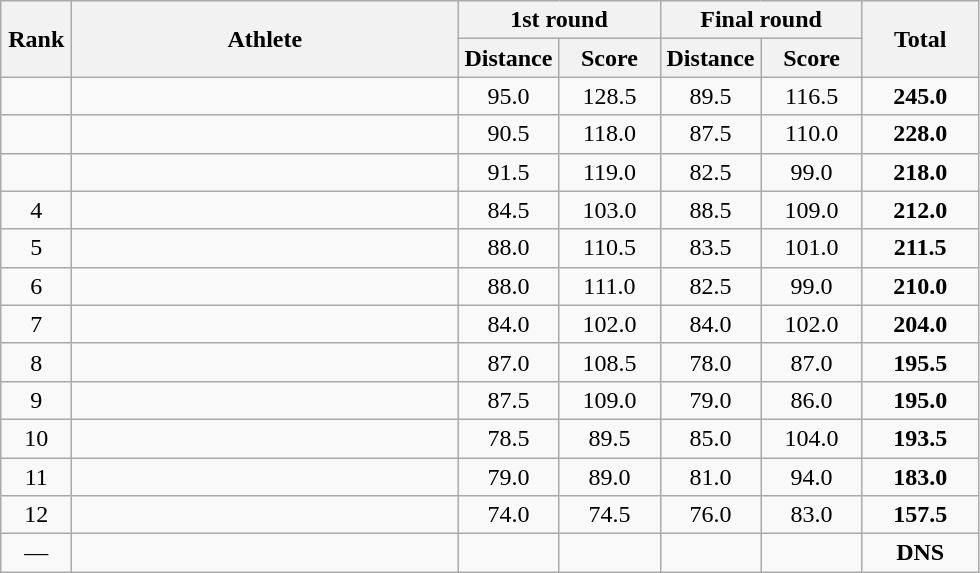<table class=wikitable style="text-align:center">
<tr>
<th rowspan="2" width=40>Rank</th>
<th rowspan="2" width=250>Athlete</th>
<th colspan="2">1st round</th>
<th colspan="2">Final round</th>
<th rowspan="2" width=70>Total</th>
</tr>
<tr>
<th width=60>Distance</th>
<th width=60>Score</th>
<th width=60>Distance</th>
<th width=60>Score</th>
</tr>
<tr>
<td></td>
<td align=left></td>
<td>95.0</td>
<td>128.5</td>
<td>89.5</td>
<td>116.5</td>
<td><strong>245.0</strong></td>
</tr>
<tr>
<td></td>
<td align=left></td>
<td>90.5</td>
<td>118.0</td>
<td>87.5</td>
<td>110.0</td>
<td><strong>228.0</strong></td>
</tr>
<tr>
<td></td>
<td align=left></td>
<td>91.5</td>
<td>119.0</td>
<td>82.5</td>
<td>99.0</td>
<td><strong>218.0</strong></td>
</tr>
<tr>
<td>4</td>
<td align=left></td>
<td>84.5</td>
<td>103.0</td>
<td>88.5</td>
<td>109.0</td>
<td><strong>212.0</strong></td>
</tr>
<tr>
<td>5</td>
<td align=left></td>
<td>88.0</td>
<td>110.5</td>
<td>83.5</td>
<td>101.0</td>
<td><strong>211.5</strong></td>
</tr>
<tr>
<td>6</td>
<td align=left></td>
<td>88.0</td>
<td>111.0</td>
<td>82.5</td>
<td>99.0</td>
<td><strong>210.0</strong></td>
</tr>
<tr>
<td>7</td>
<td align=left></td>
<td>84.0</td>
<td>102.0</td>
<td>84.0</td>
<td>102.0</td>
<td><strong>204.0</strong></td>
</tr>
<tr>
<td>8</td>
<td align=left></td>
<td>87.0</td>
<td>108.5</td>
<td>78.0</td>
<td>87.0</td>
<td><strong>195.5</strong></td>
</tr>
<tr>
<td>9</td>
<td align=left></td>
<td>87.5</td>
<td>109.0</td>
<td>79.0</td>
<td>86.0</td>
<td><strong>195.0</strong></td>
</tr>
<tr>
<td>10</td>
<td align=left></td>
<td>78.5</td>
<td>89.5</td>
<td>85.0</td>
<td>104.0</td>
<td><strong>193.5</strong></td>
</tr>
<tr>
<td>11</td>
<td align=left></td>
<td>79.0</td>
<td>89.0</td>
<td>81.0</td>
<td>94.0</td>
<td><strong>183.0</strong></td>
</tr>
<tr>
<td>12</td>
<td align=left></td>
<td>74.0</td>
<td>74.5</td>
<td>76.0</td>
<td>83.0</td>
<td><strong>157.5</strong></td>
</tr>
<tr>
<td>—</td>
<td align=left></td>
<td></td>
<td></td>
<td></td>
<td></td>
<td><strong>DNS</strong></td>
</tr>
</table>
